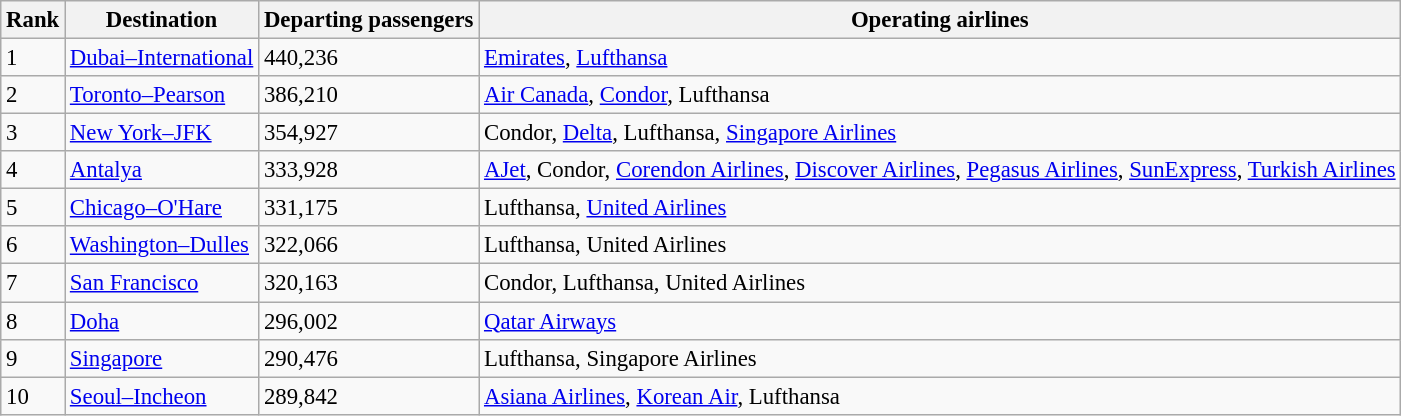<table class="wikitable sortable" style="font-size: 95%; width=align=">
<tr>
<th>Rank</th>
<th>Destination</th>
<th>Departing passengers</th>
<th>Operating airlines</th>
</tr>
<tr>
<td>1</td>
<td><a href='#'>Dubai–International</a></td>
<td>440,236</td>
<td><a href='#'>Emirates</a>, <a href='#'>Lufthansa</a></td>
</tr>
<tr>
<td>2</td>
<td><a href='#'>Toronto–Pearson</a></td>
<td>386,210</td>
<td><a href='#'>Air Canada</a>, <a href='#'>Condor</a>, Lufthansa</td>
</tr>
<tr>
<td>3</td>
<td><a href='#'>New York–JFK</a></td>
<td>354,927</td>
<td>Condor, <a href='#'>Delta</a>, Lufthansa, <a href='#'>Singapore Airlines</a></td>
</tr>
<tr>
<td>4</td>
<td><a href='#'>Antalya</a></td>
<td>333,928</td>
<td><a href='#'>AJet</a>, Condor, <a href='#'>Corendon Airlines</a>, <a href='#'>Discover Airlines</a>, <a href='#'>Pegasus Airlines</a>, <a href='#'>SunExpress</a>, <a href='#'>Turkish Airlines</a></td>
</tr>
<tr>
<td>5</td>
<td><a href='#'>Chicago–O'Hare</a></td>
<td>331,175</td>
<td>Lufthansa, <a href='#'>United Airlines</a></td>
</tr>
<tr>
<td>6</td>
<td><a href='#'>Washington–Dulles</a></td>
<td>322,066</td>
<td>Lufthansa, United Airlines</td>
</tr>
<tr>
<td>7</td>
<td><a href='#'>San Francisco</a></td>
<td>320,163</td>
<td>Condor, Lufthansa, United Airlines</td>
</tr>
<tr>
<td>8</td>
<td><a href='#'>Doha</a></td>
<td>296,002</td>
<td><a href='#'>Qatar Airways</a></td>
</tr>
<tr>
<td>9</td>
<td><a href='#'>Singapore</a></td>
<td>290,476</td>
<td>Lufthansa, Singapore Airlines</td>
</tr>
<tr>
<td>10</td>
<td><a href='#'>Seoul–Incheon</a></td>
<td>289,842</td>
<td><a href='#'>Asiana Airlines</a>, <a href='#'>Korean Air</a>, Lufthansa</td>
</tr>
</table>
